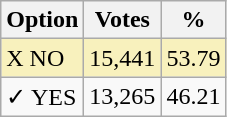<table class="wikitable">
<tr>
<th>Option</th>
<th>Votes</th>
<th>%</th>
</tr>
<tr>
<td style=background:#f8f1bd>X NO</td>
<td style=background:#f8f1bd>15,441</td>
<td style=background:#f8f1bd>53.79</td>
</tr>
<tr>
<td>✓ YES</td>
<td>13,265</td>
<td>46.21</td>
</tr>
</table>
